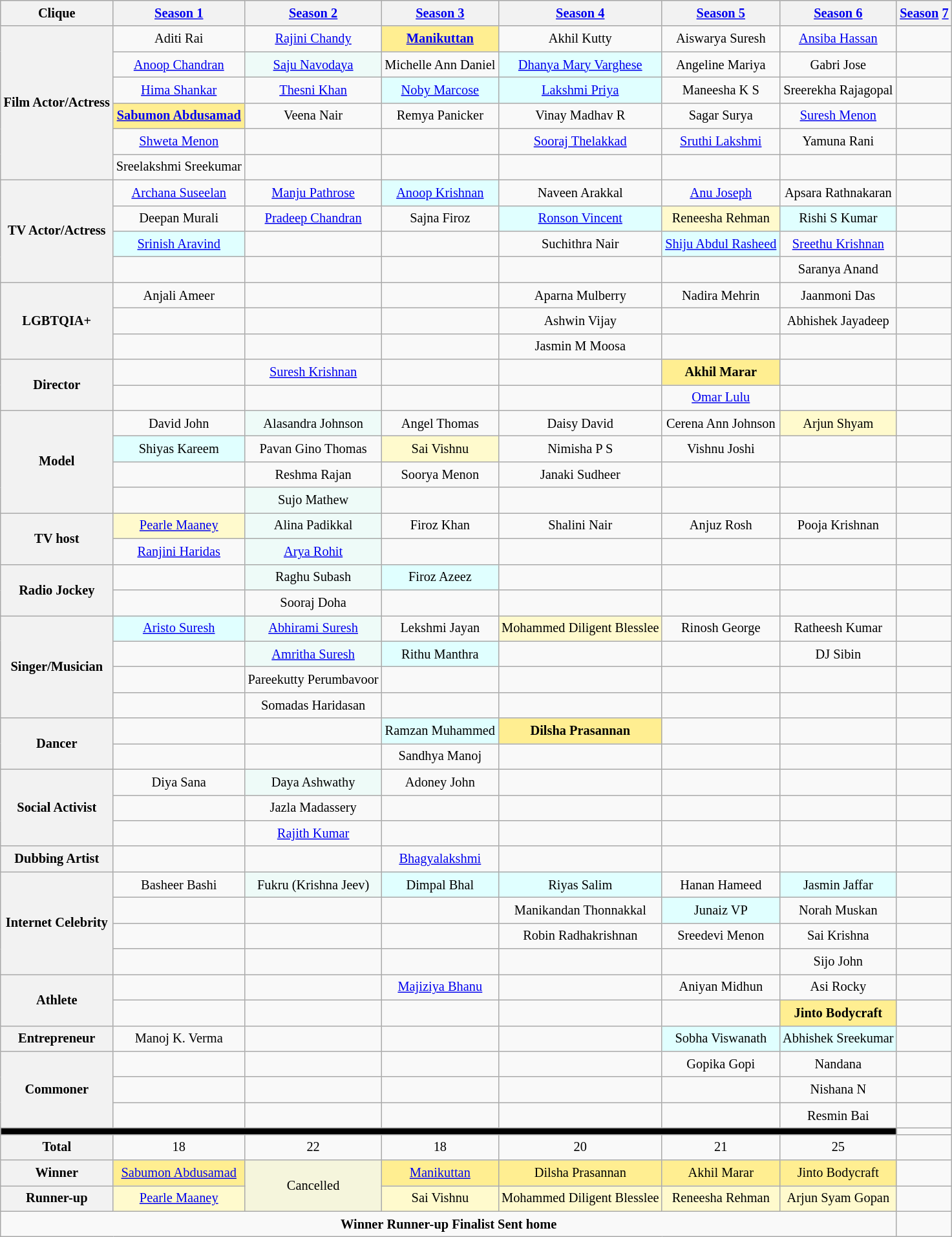<table class="wikitable sortable" style="text-align: center; font-size: 85%; line-height: 20px; width: auto;">
<tr bgcolor="#CCCCCC" align="center">
<th>Clique</th>
<th><a href='#'>Season 1</a></th>
<th><a href='#'>Season 2</a></th>
<th><a href='#'>Season 3</a></th>
<th><a href='#'>Season 4</a></th>
<th><a href='#'>Season 5</a></th>
<th><a href='#'>Season 6</a></th>
<th><a href='#'>Season</a> <a href='#'>7</a></th>
</tr>
<tr>
<th rowspan="6">Film Actor/Actress</th>
<td>Aditi Rai</td>
<td><a href='#'>Rajini Chandy</a></td>
<td style="background:#ffee91;"><strong><a href='#'>Manikuttan</a></strong></td>
<td>Akhil Kutty</td>
<td>Aiswarya Suresh</td>
<td><a href='#'>Ansiba Hassan</a></td>
<td></td>
</tr>
<tr>
<td><a href='#'>Anoop Chandran</a></td>
<td style="background:#eefbf8;"><a href='#'>Saju Navodaya</a></td>
<td>Michelle Ann Daniel</td>
<td style="background:#E0FFFF;"><a href='#'>Dhanya Mary Varghese</a></td>
<td>Angeline Mariya</td>
<td>Gabri Jose</td>
<td></td>
</tr>
<tr>
<td><a href='#'>Hima Shankar</a></td>
<td><a href='#'>Thesni Khan</a></td>
<td style="background:#E0FFFF;"><a href='#'>Noby Marcose</a></td>
<td style="background:#E0FFFF;"><a href='#'>Lakshmi Priya</a></td>
<td>Maneesha K S</td>
<td>Sreerekha Rajagopal</td>
<td></td>
</tr>
<tr>
<td style="background:#ffee91;"><strong><a href='#'>Sabumon Abdusamad</a></strong></td>
<td>Veena Nair</td>
<td>Remya Panicker</td>
<td>Vinay Madhav R</td>
<td>Sagar Surya</td>
<td><a href='#'>Suresh Menon</a></td>
<td></td>
</tr>
<tr>
<td><a href='#'>Shweta Menon</a></td>
<td></td>
<td></td>
<td><a href='#'>Sooraj Thelakkad</a></td>
<td><a href='#'>Sruthi Lakshmi</a></td>
<td>Yamuna Rani</td>
<td></td>
</tr>
<tr>
<td>Sreelakshmi Sreekumar</td>
<td></td>
<td></td>
<td></td>
<td></td>
<td></td>
<td></td>
</tr>
<tr>
<th rowspan="4" bgcolor="#CCCCCC">TV Actor/Actress</th>
<td><a href='#'>Archana Suseelan</a></td>
<td><a href='#'>Manju Pathrose</a></td>
<td style="background:#E0FFFF;"><a href='#'>Anoop Krishnan</a></td>
<td>Naveen Arakkal</td>
<td><a href='#'>Anu Joseph</a></td>
<td>Apsara Rathnakaran</td>
<td></td>
</tr>
<tr>
<td>Deepan Murali</td>
<td><a href='#'>Pradeep Chandran</a></td>
<td>Sajna Firoz</td>
<td bgcolor="#E0FFFF"><a href='#'>Ronson Vincent</a></td>
<td style="background:#FFFACD;">Reneesha Rehman</td>
<td style="background:#E0FFFF;">Rishi S Kumar</td>
<td></td>
</tr>
<tr>
<td style="background:#E0FFFF;"><a href='#'>Srinish Aravind</a></td>
<td></td>
<td></td>
<td>Suchithra Nair</td>
<td style="background:#E0FFFF;"><a href='#'>Shiju Abdul Rasheed</a></td>
<td><a href='#'>Sreethu Krishnan</a></td>
<td></td>
</tr>
<tr>
<td></td>
<td></td>
<td></td>
<td></td>
<td></td>
<td>Saranya Anand</td>
<td></td>
</tr>
<tr>
<th rowspan="3" bgcolor="#CCCCCC">LGBTQIA+</th>
<td>Anjali Ameer</td>
<td></td>
<td></td>
<td>Aparna Mulberry</td>
<td>Nadira Mehrin</td>
<td>Jaanmoni Das</td>
<td></td>
</tr>
<tr>
<td></td>
<td></td>
<td></td>
<td>Ashwin Vijay</td>
<td></td>
<td>Abhishek Jayadeep</td>
<td></td>
</tr>
<tr>
<td></td>
<td></td>
<td></td>
<td>Jasmin M Moosa</td>
<td></td>
<td></td>
<td></td>
</tr>
<tr>
<th rowspan="2" bgcolor="#CCCCCC">Director</th>
<td></td>
<td><a href='#'>Suresh Krishnan</a></td>
<td></td>
<td></td>
<td style="background:#ffee91;"><strong>Akhil Marar</strong></td>
<td></td>
<td></td>
</tr>
<tr>
<td></td>
<td></td>
<td></td>
<td></td>
<td><a href='#'>Omar Lulu</a></td>
<td></td>
<td></td>
</tr>
<tr>
<th rowspan="4">Model</th>
<td>David John</td>
<td style="background:#eefbf8;">Alasandra Johnson</td>
<td>Angel Thomas</td>
<td>Daisy David</td>
<td>Cerena Ann Johnson</td>
<td style="background:#FFFACD;">Arjun Shyam</td>
<td></td>
</tr>
<tr>
<td style="background:#E0FFFF;">Shiyas Kareem</td>
<td>Pavan Gino Thomas</td>
<td style="background:#FFFACD;">Sai Vishnu</td>
<td>Nimisha P S</td>
<td>Vishnu Joshi</td>
<td></td>
<td></td>
</tr>
<tr>
<td></td>
<td>Reshma Rajan</td>
<td>Soorya Menon</td>
<td>Janaki Sudheer</td>
<td></td>
<td></td>
<td></td>
</tr>
<tr>
<td></td>
<td style="background:#eefbf8;">Sujo Mathew</td>
<td></td>
<td></td>
<td></td>
<td></td>
<td></td>
</tr>
<tr>
<th rowspan="2" bgcolor="#CCCCCC">TV host</th>
<td style="background:#FFFACD;"><a href='#'>Pearle Maaney</a></td>
<td style="background:#eefbf8;">Alina Padikkal</td>
<td>Firoz Khan</td>
<td>Shalini Nair</td>
<td>Anjuz Rosh</td>
<td>Pooja Krishnan</td>
<td></td>
</tr>
<tr>
<td><a href='#'>Ranjini Haridas</a></td>
<td style="background:#eefbf8;"><a href='#'>Arya Rohit</a></td>
<td></td>
<td></td>
<td></td>
<td></td>
<td></td>
</tr>
<tr>
<th rowspan="2" bgcolor="#CCCCCC">Radio Jockey</th>
<td></td>
<td style="background:#eefbf8;">Raghu Subash</td>
<td style="background:#E0FFFF;">Firoz Azeez</td>
<td></td>
<td></td>
<td></td>
<td></td>
</tr>
<tr>
<td></td>
<td>Sooraj Doha</td>
<td></td>
<td></td>
<td></td>
<td></td>
<td></td>
</tr>
<tr>
<th rowspan="4" bgcolor="#CCCCCC">Singer/Musician</th>
<td style="background:#E0FFFF;"><a href='#'>Aristo Suresh</a></td>
<td style="background:#eefbf8;"><a href='#'>Abhirami Suresh</a></td>
<td>Lekshmi Jayan</td>
<td style="background:#FFFACD;">Mohammed Diligent Blesslee</td>
<td>Rinosh George</td>
<td>Ratheesh Kumar</td>
<td></td>
</tr>
<tr>
<td></td>
<td style="background:#eefbf8;"><a href='#'>Amritha Suresh</a></td>
<td style="background:#E0FFFF;">Rithu Manthra</td>
<td></td>
<td></td>
<td>DJ Sibin</td>
<td></td>
</tr>
<tr>
<td></td>
<td>Pareekutty Perumbavoor</td>
<td></td>
<td></td>
<td></td>
<td></td>
<td></td>
</tr>
<tr>
<td></td>
<td>Somadas Haridasan</td>
<td></td>
<td></td>
<td></td>
<td></td>
<td></td>
</tr>
<tr>
<th rowspan="2" bgcolor="#CCCCCC">Dancer</th>
<td></td>
<td></td>
<td style="background:#E0FFFF;">Ramzan Muhammed</td>
<td style="background:#ffee91;"><strong>Dilsha Prasannan</strong></td>
<td></td>
<td></td>
<td></td>
</tr>
<tr>
<td></td>
<td></td>
<td>Sandhya Manoj</td>
<td></td>
<td></td>
<td></td>
<td></td>
</tr>
<tr>
<th rowspan="3">Social Activist</th>
<td>Diya Sana</td>
<td style="background:#eefbf8;">Daya Ashwathy</td>
<td>Adoney John</td>
<td></td>
<td></td>
<td></td>
<td></td>
</tr>
<tr>
<td></td>
<td>Jazla Madassery</td>
<td></td>
<td></td>
<td></td>
<td></td>
<td></td>
</tr>
<tr>
<td></td>
<td><a href='#'>Rajith Kumar</a></td>
<td></td>
<td></td>
<td></td>
<td></td>
<td></td>
</tr>
<tr>
<th>Dubbing Artist</th>
<td></td>
<td></td>
<td><a href='#'>Bhagyalakshmi</a></td>
<td></td>
<td></td>
<td></td>
<td></td>
</tr>
<tr>
<th rowspan="4" bgcolor="#CCCCCC">Internet Celebrity</th>
<td>Basheer Bashi</td>
<td style="background:#eefbf8;">Fukru (Krishna Jeev)</td>
<td style="background:#E0FFFF;">Dimpal Bhal</td>
<td style="background:#E0FFFF;">Riyas Salim</td>
<td>Hanan Hameed</td>
<td style="background:#E0FFFF;">Jasmin Jaffar</td>
<td></td>
</tr>
<tr>
<td></td>
<td></td>
<td></td>
<td>Manikandan Thonnakkal</td>
<td style="background:#E0FFFF;">Junaiz VP</td>
<td>Norah Muskan</td>
<td></td>
</tr>
<tr>
<td></td>
<td></td>
<td></td>
<td>Robin Radhakrishnan</td>
<td>Sreedevi Menon</td>
<td>Sai Krishna</td>
<td></td>
</tr>
<tr>
<td></td>
<td></td>
<td></td>
<td></td>
<td></td>
<td>Sijo John</td>
<td></td>
</tr>
<tr>
<th rowspan="2" bgcolor="#CCCCCC">Athlete</th>
<td></td>
<td></td>
<td><a href='#'>Majiziya Bhanu</a></td>
<td></td>
<td>Aniyan Midhun</td>
<td>Asi Rocky</td>
<td></td>
</tr>
<tr>
<td></td>
<td></td>
<td></td>
<td></td>
<td></td>
<td style="background:#ffee91;"><strong>Jinto Bodycraft</strong></td>
<td></td>
</tr>
<tr>
<th rowspan="1" bgcolor="#CCCCCC">Entrepreneur</th>
<td>Manoj K. Verma</td>
<td></td>
<td></td>
<td></td>
<td style="background:#E0FFFF;">Sobha Viswanath</td>
<td style="background:#E0FFFF;">Abhishek Sreekumar</td>
<td></td>
</tr>
<tr>
<th rowspan="3" bgcolor="#CCCCCC">Commoner</th>
<td></td>
<td></td>
<td></td>
<td></td>
<td>Gopika Gopi</td>
<td>Nandana</td>
<td></td>
</tr>
<tr>
<td></td>
<td></td>
<td></td>
<td></td>
<td></td>
<td>Nishana N</td>
<td></td>
</tr>
<tr>
<td></td>
<td></td>
<td></td>
<td></td>
<td></td>
<td>Resmin Bai</td>
<td></td>
</tr>
<tr>
<td colspan="7" bgcolor="black"></td>
<td></td>
</tr>
<tr>
<th rowspan=1 bgcolor="#CCCCCC">Total</th>
<td>18</td>
<td>22</td>
<td>18</td>
<td>20</td>
<td>21</td>
<td>25</td>
<td></td>
</tr>
<tr>
<th rowspan=1 bgcolor="#CCCCCC">Winner</th>
<td bgcolor=#ffee91><a href='#'>Sabumon Abdusamad</a></td>
<td rowspan=2 bgcolor="beige">Cancelled </td>
<td bgcolor=#ffee91><a href='#'>Manikuttan</a></td>
<td bgcolor=#ffee91>Dilsha Prasannan</td>
<td bgcolor=#ffee91>Akhil Marar</td>
<td bgcolor=#ffee91>Jinto Bodycraft</td>
<td></td>
</tr>
<tr>
<th rowspan=1 bgcolor="#CCCCCC">Runner-up</th>
<td style="background:#FFFACD;"><a href='#'>Pearle Maaney</a></td>
<td style="background:#FFFACD;">Sai Vishnu</td>
<td style="background:#FFFACD;">Mohammed Diligent Blesslee</td>
<td style="background:#FFFACD;">Reneesha Rehman</td>
<td style="background:#FFFACD;">Arjun Syam Gopan</td>
<td></td>
</tr>
<tr>
<td colspan="7"><strong> Winner</strong> <strong> Runner-up</strong> <strong> Finalist</strong> <strong> Sent home</strong></td>
<td></td>
</tr>
</table>
